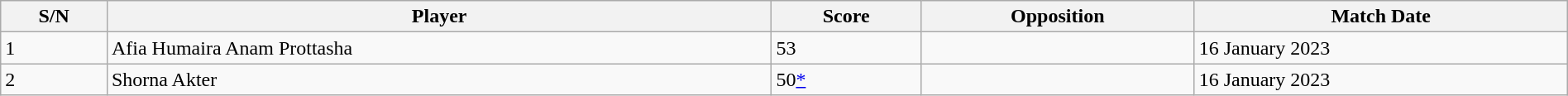<table style="width:100%;" class="wikitable">
<tr>
<th>S/N</th>
<th>Player</th>
<th>Score</th>
<th>Opposition</th>
<th>Match Date</th>
</tr>
<tr>
<td>1</td>
<td>Afia Humaira Anam Prottasha</td>
<td>53</td>
<td></td>
<td>16 January 2023</td>
</tr>
<tr>
<td>2</td>
<td>Shorna Akter</td>
<td>50<a href='#'>*</a></td>
<td></td>
<td>16 January 2023</td>
</tr>
</table>
